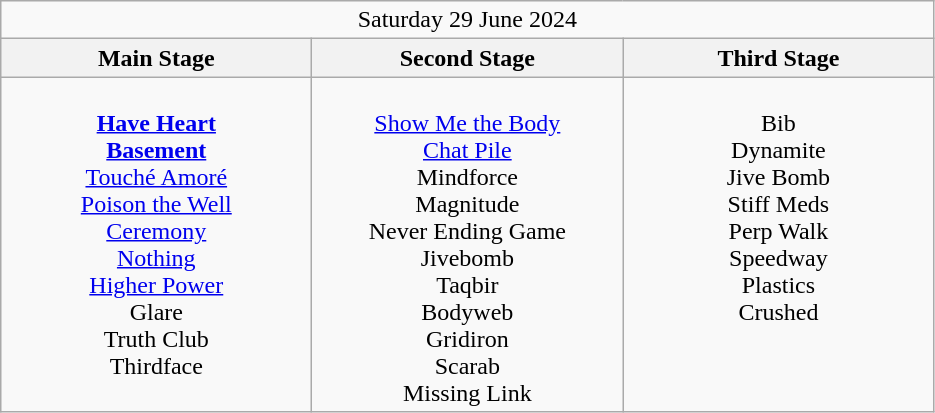<table class="wikitable">
<tr>
<td colspan="4" style="text-align:center;">Saturday 29 June 2024</td>
</tr>
<tr>
<th>Main Stage</th>
<th>Second Stage</th>
<th>Third Stage</th>
</tr>
<tr>
<td style="text-align:center; vertical-align:top; width:200px;"><br><strong><a href='#'>Have Heart</a></strong><br>
<strong><a href='#'>Basement</a></strong><br>
<a href='#'>Touché Amoré</a><br>
<a href='#'>Poison the Well</a><br>
<a href='#'>Ceremony</a><br>
<a href='#'>Nothing</a><br>
<a href='#'>Higher Power</a><br>
Glare<br>
Truth Club<br>
Thirdface</td>
<td style="text-align:center; vertical-align:top; width:200px;"><br><a href='#'>Show Me the Body</a><br>
<a href='#'>Chat Pile</a><br>
Mindforce<br>
Magnitude<br>
Never Ending Game<br>
Jivebomb<br>
Taqbir<br>
Bodyweb<br>
Gridiron<br>
Scarab<br>
Missing Link</td>
<td style="text-align:center; vertical-align:top; width:200px;"><br>Bib<br>
Dynamite<br>
Jive Bomb<br>
Stiff Meds<br>
Perp Walk<br>
Speedway<br>
Plastics<br>
Crushed</td>
</tr>
</table>
